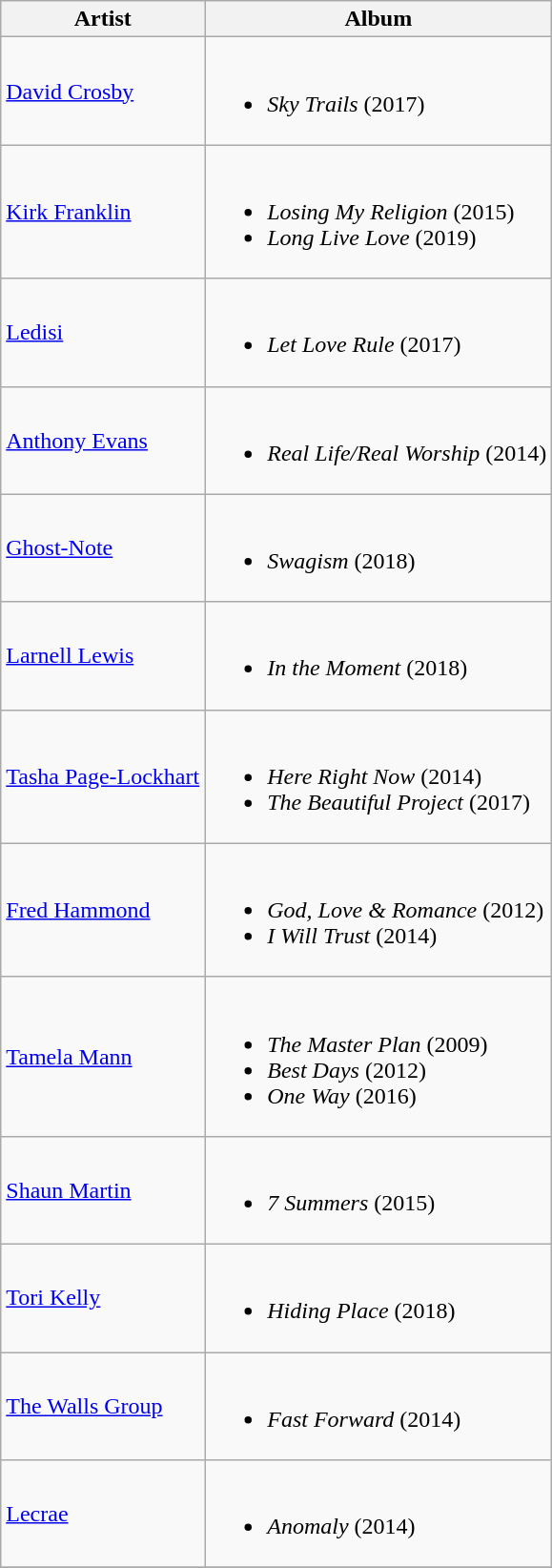<table class="wikitable sortable">
<tr>
<th>Artist</th>
<th class="unsortable">Album</th>
</tr>
<tr>
<td><a href='#'>David Crosby</a></td>
<td><br><ul><li><em>Sky Trails</em> (2017)</li></ul></td>
</tr>
<tr>
<td><a href='#'>Kirk Franklin</a></td>
<td><br><ul><li><em>Losing My Religion</em> (2015)</li><li><em>Long Live Love</em> (2019)</li></ul></td>
</tr>
<tr>
<td><a href='#'>Ledisi</a></td>
<td><br><ul><li><em>Let Love Rule</em> (2017)</li></ul></td>
</tr>
<tr>
<td><a href='#'>Anthony Evans</a></td>
<td><br><ul><li><em>Real Life/Real Worship</em> (2014)</li></ul></td>
</tr>
<tr>
<td><a href='#'>Ghost-Note</a></td>
<td><br><ul><li><em>Swagism</em> (2018)</li></ul></td>
</tr>
<tr>
<td><a href='#'>Larnell Lewis</a></td>
<td><br><ul><li><em>In the Moment</em> (2018)</li></ul></td>
</tr>
<tr>
<td><a href='#'>Tasha Page-Lockhart</a></td>
<td><br><ul><li><em>Here Right Now</em> (2014)</li><li><em>The Beautiful Project</em> (2017)</li></ul></td>
</tr>
<tr>
<td><a href='#'>Fred Hammond</a></td>
<td><br><ul><li><em>God, Love & Romance</em> (2012)</li><li><em>I Will Trust</em> (2014)</li></ul></td>
</tr>
<tr>
<td><a href='#'>Tamela Mann</a></td>
<td><br><ul><li><em>The Master Plan</em> (2009)</li><li><em>Best Days</em> (2012)</li><li><em>One Way</em> (2016)</li></ul></td>
</tr>
<tr>
<td><a href='#'>Shaun Martin</a></td>
<td><br><ul><li><em>7 Summers</em> (2015)</li></ul></td>
</tr>
<tr>
<td><a href='#'>Tori Kelly</a></td>
<td><br><ul><li><em>Hiding Place</em> (2018)</li></ul></td>
</tr>
<tr>
<td><a href='#'>The Walls Group</a></td>
<td><br><ul><li><em>Fast Forward</em> (2014)</li></ul></td>
</tr>
<tr>
<td><a href='#'>Lecrae</a></td>
<td><br><ul><li><em>Anomaly</em> (2014)</li></ul></td>
</tr>
<tr>
</tr>
</table>
